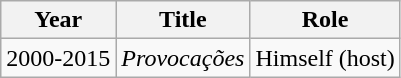<table class="wikitable">
<tr>
<th>Year</th>
<th>Title</th>
<th>Role</th>
</tr>
<tr>
<td>2000-2015</td>
<td><em>Provocações</em></td>
<td>Himself (host)</td>
</tr>
</table>
